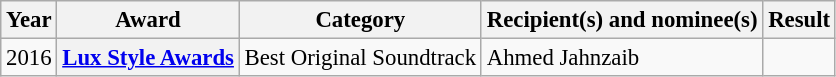<table class="wikitable plainrowheaders sortable" style="font-size: 95%;">
<tr>
<th scope="col">Year</th>
<th scope="col">Award</th>
<th scope="col">Category</th>
<th scope="col">Recipient(s) and nominee(s)</th>
<th scope="col">Result</th>
</tr>
<tr>
<td>2016</td>
<th><a href='#'>Lux Style Awards</a></th>
<td>Best Original Soundtrack</td>
<td>Ahmed Jahnzaib</td>
<td></td>
</tr>
</table>
